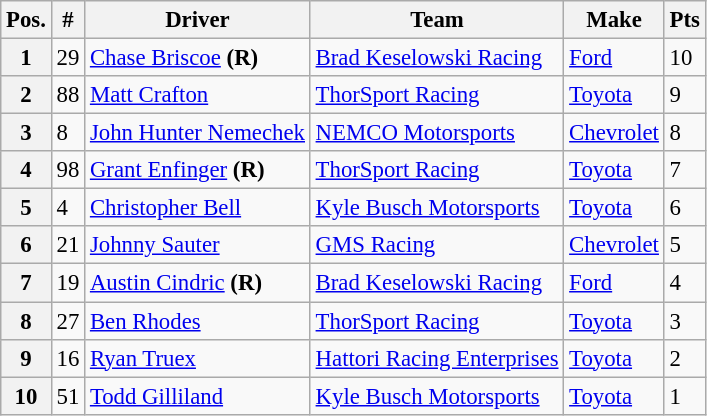<table class="wikitable" style="font-size:95%">
<tr>
<th>Pos.</th>
<th>#</th>
<th>Driver</th>
<th>Team</th>
<th>Make</th>
<th>Pts</th>
</tr>
<tr>
<th>1</th>
<td>29</td>
<td><a href='#'>Chase Briscoe</a> <strong>(R)</strong></td>
<td><a href='#'>Brad Keselowski Racing</a></td>
<td><a href='#'>Ford</a></td>
<td>10</td>
</tr>
<tr>
<th>2</th>
<td>88</td>
<td><a href='#'>Matt Crafton</a></td>
<td><a href='#'>ThorSport Racing</a></td>
<td><a href='#'>Toyota</a></td>
<td>9</td>
</tr>
<tr>
<th>3</th>
<td>8</td>
<td><a href='#'>John Hunter Nemechek</a></td>
<td><a href='#'>NEMCO Motorsports</a></td>
<td><a href='#'>Chevrolet</a></td>
<td>8</td>
</tr>
<tr>
<th>4</th>
<td>98</td>
<td><a href='#'>Grant Enfinger</a> <strong>(R)</strong></td>
<td><a href='#'>ThorSport Racing</a></td>
<td><a href='#'>Toyota</a></td>
<td>7</td>
</tr>
<tr>
<th>5</th>
<td>4</td>
<td><a href='#'>Christopher Bell</a></td>
<td><a href='#'>Kyle Busch Motorsports</a></td>
<td><a href='#'>Toyota</a></td>
<td>6</td>
</tr>
<tr>
<th>6</th>
<td>21</td>
<td><a href='#'>Johnny Sauter</a></td>
<td><a href='#'>GMS Racing</a></td>
<td><a href='#'>Chevrolet</a></td>
<td>5</td>
</tr>
<tr>
<th>7</th>
<td>19</td>
<td><a href='#'>Austin Cindric</a> <strong>(R)</strong></td>
<td><a href='#'>Brad Keselowski Racing</a></td>
<td><a href='#'>Ford</a></td>
<td>4</td>
</tr>
<tr>
<th>8</th>
<td>27</td>
<td><a href='#'>Ben Rhodes</a></td>
<td><a href='#'>ThorSport Racing</a></td>
<td><a href='#'>Toyota</a></td>
<td>3</td>
</tr>
<tr>
<th>9</th>
<td>16</td>
<td><a href='#'>Ryan Truex</a></td>
<td><a href='#'>Hattori Racing Enterprises</a></td>
<td><a href='#'>Toyota</a></td>
<td>2</td>
</tr>
<tr>
<th>10</th>
<td>51</td>
<td><a href='#'>Todd Gilliland</a></td>
<td><a href='#'>Kyle Busch Motorsports</a></td>
<td><a href='#'>Toyota</a></td>
<td>1</td>
</tr>
</table>
